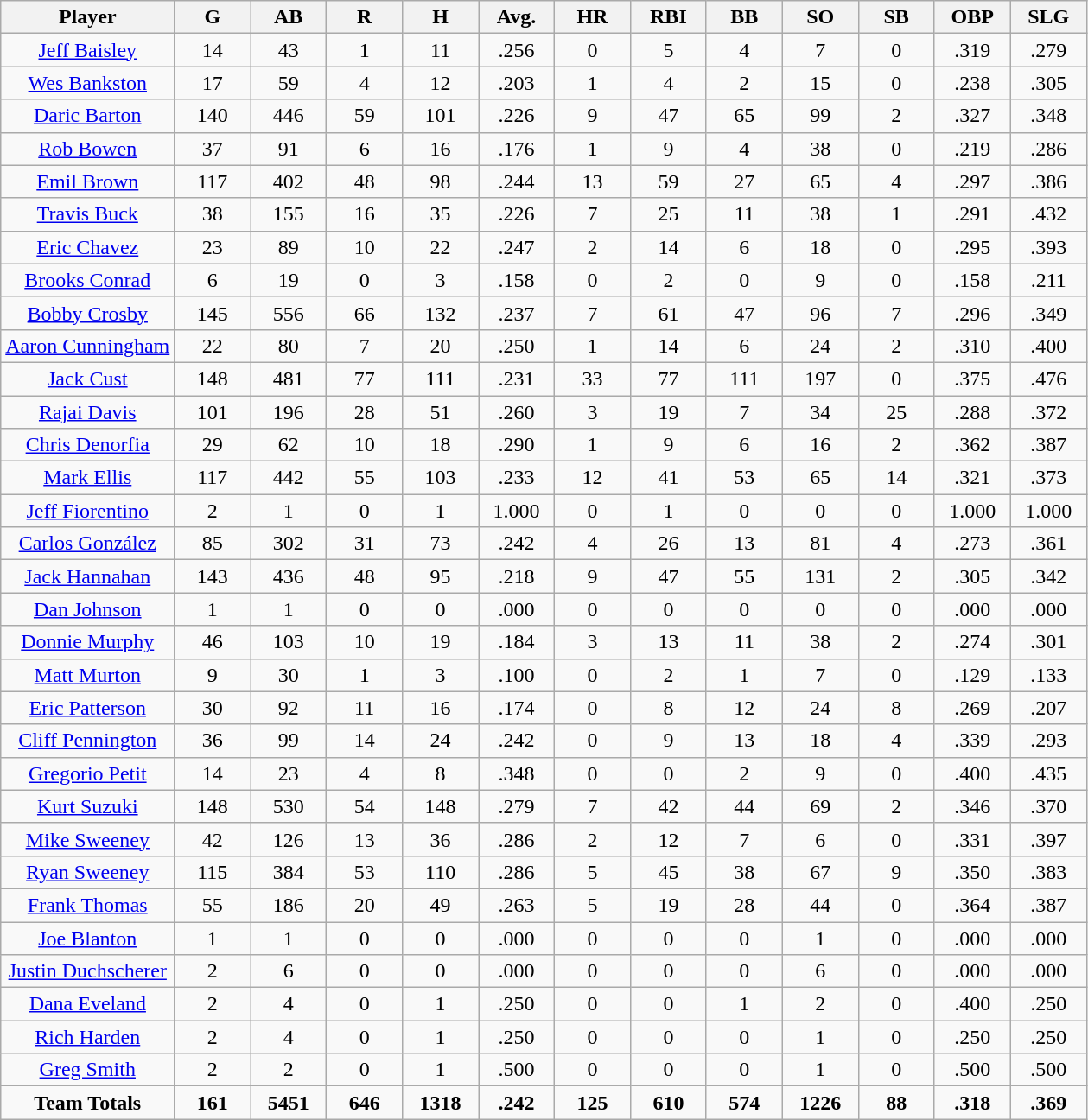<table class="wikitable sortable">
<tr>
<th bgcolor="#DDDDFF" width="16%">Player</th>
<th bgcolor="#DDDDFF" width="7%">G</th>
<th bgcolor="#DDDDFF" width="7%">AB</th>
<th bgcolor="#DDDDFF" width="7%">R</th>
<th bgcolor="#DDDDFF" width="7%">H</th>
<th bgcolor="#DDDDFF" width="7%">Avg.</th>
<th bgcolor="#DDDDFF" width="7%">HR</th>
<th bgcolor="#DDDDFF" width="7%">RBI</th>
<th bgcolor="#DDDDFF" width="7%">BB</th>
<th bgcolor="#DDDDFF" width="7%">SO</th>
<th bgcolor="#DDDDFF" width="7%">SB</th>
<th bgcolor="#DDDDFF" width="7%">OBP</th>
<th bgcolor="#DDDDFF" width="7%">SLG</th>
</tr>
<tr align=center>
<td><a href='#'>Jeff Baisley</a></td>
<td>14</td>
<td>43</td>
<td>1</td>
<td>11</td>
<td>.256</td>
<td>0</td>
<td>5</td>
<td>4</td>
<td>7</td>
<td>0</td>
<td>.319</td>
<td>.279</td>
</tr>
<tr align=center>
<td><a href='#'>Wes Bankston</a></td>
<td>17</td>
<td>59</td>
<td>4</td>
<td>12</td>
<td>.203</td>
<td>1</td>
<td>4</td>
<td>2</td>
<td>15</td>
<td>0</td>
<td>.238</td>
<td>.305</td>
</tr>
<tr align=center>
<td><a href='#'>Daric Barton</a></td>
<td>140</td>
<td>446</td>
<td>59</td>
<td>101</td>
<td>.226</td>
<td>9</td>
<td>47</td>
<td>65</td>
<td>99</td>
<td>2</td>
<td>.327</td>
<td>.348</td>
</tr>
<tr align=center>
<td><a href='#'>Rob Bowen</a></td>
<td>37</td>
<td>91</td>
<td>6</td>
<td>16</td>
<td>.176</td>
<td>1</td>
<td>9</td>
<td>4</td>
<td>38</td>
<td>0</td>
<td>.219</td>
<td>.286</td>
</tr>
<tr align=center>
<td><a href='#'>Emil Brown</a></td>
<td>117</td>
<td>402</td>
<td>48</td>
<td>98</td>
<td>.244</td>
<td>13</td>
<td>59</td>
<td>27</td>
<td>65</td>
<td>4</td>
<td>.297</td>
<td>.386</td>
</tr>
<tr align=center>
<td><a href='#'>Travis Buck</a></td>
<td>38</td>
<td>155</td>
<td>16</td>
<td>35</td>
<td>.226</td>
<td>7</td>
<td>25</td>
<td>11</td>
<td>38</td>
<td>1</td>
<td>.291</td>
<td>.432</td>
</tr>
<tr align=center>
<td><a href='#'>Eric Chavez</a></td>
<td>23</td>
<td>89</td>
<td>10</td>
<td>22</td>
<td>.247</td>
<td>2</td>
<td>14</td>
<td>6</td>
<td>18</td>
<td>0</td>
<td>.295</td>
<td>.393</td>
</tr>
<tr align=center>
<td><a href='#'>Brooks Conrad</a></td>
<td>6</td>
<td>19</td>
<td>0</td>
<td>3</td>
<td>.158</td>
<td>0</td>
<td>2</td>
<td>0</td>
<td>9</td>
<td>0</td>
<td>.158</td>
<td>.211</td>
</tr>
<tr align=center>
<td><a href='#'>Bobby Crosby</a></td>
<td>145</td>
<td>556</td>
<td>66</td>
<td>132</td>
<td>.237</td>
<td>7</td>
<td>61</td>
<td>47</td>
<td>96</td>
<td>7</td>
<td>.296</td>
<td>.349</td>
</tr>
<tr align=center>
<td><a href='#'>Aaron Cunningham</a></td>
<td>22</td>
<td>80</td>
<td>7</td>
<td>20</td>
<td>.250</td>
<td>1</td>
<td>14</td>
<td>6</td>
<td>24</td>
<td>2</td>
<td>.310</td>
<td>.400</td>
</tr>
<tr align=center>
<td><a href='#'>Jack Cust</a></td>
<td>148</td>
<td>481</td>
<td>77</td>
<td>111</td>
<td>.231</td>
<td>33</td>
<td>77</td>
<td>111</td>
<td>197</td>
<td>0</td>
<td>.375</td>
<td>.476</td>
</tr>
<tr align=center>
<td><a href='#'>Rajai Davis</a></td>
<td>101</td>
<td>196</td>
<td>28</td>
<td>51</td>
<td>.260</td>
<td>3</td>
<td>19</td>
<td>7</td>
<td>34</td>
<td>25</td>
<td>.288</td>
<td>.372</td>
</tr>
<tr align=center>
<td><a href='#'>Chris Denorfia</a></td>
<td>29</td>
<td>62</td>
<td>10</td>
<td>18</td>
<td>.290</td>
<td>1</td>
<td>9</td>
<td>6</td>
<td>16</td>
<td>2</td>
<td>.362</td>
<td>.387</td>
</tr>
<tr align=center>
<td><a href='#'>Mark Ellis</a></td>
<td>117</td>
<td>442</td>
<td>55</td>
<td>103</td>
<td>.233</td>
<td>12</td>
<td>41</td>
<td>53</td>
<td>65</td>
<td>14</td>
<td>.321</td>
<td>.373</td>
</tr>
<tr align=center>
<td><a href='#'>Jeff Fiorentino</a></td>
<td>2</td>
<td>1</td>
<td>0</td>
<td>1</td>
<td>1.000</td>
<td>0</td>
<td>1</td>
<td>0</td>
<td>0</td>
<td>0</td>
<td>1.000</td>
<td>1.000</td>
</tr>
<tr align=center>
<td><a href='#'>Carlos González</a></td>
<td>85</td>
<td>302</td>
<td>31</td>
<td>73</td>
<td>.242</td>
<td>4</td>
<td>26</td>
<td>13</td>
<td>81</td>
<td>4</td>
<td>.273</td>
<td>.361</td>
</tr>
<tr align=center>
<td><a href='#'>Jack Hannahan</a></td>
<td>143</td>
<td>436</td>
<td>48</td>
<td>95</td>
<td>.218</td>
<td>9</td>
<td>47</td>
<td>55</td>
<td>131</td>
<td>2</td>
<td>.305</td>
<td>.342</td>
</tr>
<tr align=center>
<td><a href='#'>Dan Johnson</a></td>
<td>1</td>
<td>1</td>
<td>0</td>
<td>0</td>
<td>.000</td>
<td>0</td>
<td>0</td>
<td>0</td>
<td>0</td>
<td>0</td>
<td>.000</td>
<td>.000</td>
</tr>
<tr align=center>
<td><a href='#'>Donnie Murphy</a></td>
<td>46</td>
<td>103</td>
<td>10</td>
<td>19</td>
<td>.184</td>
<td>3</td>
<td>13</td>
<td>11</td>
<td>38</td>
<td>2</td>
<td>.274</td>
<td>.301</td>
</tr>
<tr align=center>
<td><a href='#'>Matt Murton</a></td>
<td>9</td>
<td>30</td>
<td>1</td>
<td>3</td>
<td>.100</td>
<td>0</td>
<td>2</td>
<td>1</td>
<td>7</td>
<td>0</td>
<td>.129</td>
<td>.133</td>
</tr>
<tr align=center>
<td><a href='#'>Eric Patterson</a></td>
<td>30</td>
<td>92</td>
<td>11</td>
<td>16</td>
<td>.174</td>
<td>0</td>
<td>8</td>
<td>12</td>
<td>24</td>
<td>8</td>
<td>.269</td>
<td>.207</td>
</tr>
<tr align=center>
<td><a href='#'>Cliff Pennington</a></td>
<td>36</td>
<td>99</td>
<td>14</td>
<td>24</td>
<td>.242</td>
<td>0</td>
<td>9</td>
<td>13</td>
<td>18</td>
<td>4</td>
<td>.339</td>
<td>.293</td>
</tr>
<tr align=center>
<td><a href='#'>Gregorio Petit</a></td>
<td>14</td>
<td>23</td>
<td>4</td>
<td>8</td>
<td>.348</td>
<td>0</td>
<td>0</td>
<td>2</td>
<td>9</td>
<td>0</td>
<td>.400</td>
<td>.435</td>
</tr>
<tr align=center>
<td><a href='#'>Kurt Suzuki</a></td>
<td>148</td>
<td>530</td>
<td>54</td>
<td>148</td>
<td>.279</td>
<td>7</td>
<td>42</td>
<td>44</td>
<td>69</td>
<td>2</td>
<td>.346</td>
<td>.370</td>
</tr>
<tr align=center>
<td><a href='#'>Mike Sweeney</a></td>
<td>42</td>
<td>126</td>
<td>13</td>
<td>36</td>
<td>.286</td>
<td>2</td>
<td>12</td>
<td>7</td>
<td>6</td>
<td>0</td>
<td>.331</td>
<td>.397</td>
</tr>
<tr align=center>
<td><a href='#'>Ryan Sweeney</a></td>
<td>115</td>
<td>384</td>
<td>53</td>
<td>110</td>
<td>.286</td>
<td>5</td>
<td>45</td>
<td>38</td>
<td>67</td>
<td>9</td>
<td>.350</td>
<td>.383</td>
</tr>
<tr align=center>
<td><a href='#'>Frank Thomas</a></td>
<td>55</td>
<td>186</td>
<td>20</td>
<td>49</td>
<td>.263</td>
<td>5</td>
<td>19</td>
<td>28</td>
<td>44</td>
<td>0</td>
<td>.364</td>
<td>.387</td>
</tr>
<tr align=center>
<td><a href='#'>Joe Blanton</a></td>
<td>1</td>
<td>1</td>
<td>0</td>
<td>0</td>
<td>.000</td>
<td>0</td>
<td>0</td>
<td>0</td>
<td>1</td>
<td>0</td>
<td>.000</td>
<td>.000</td>
</tr>
<tr align=center>
<td><a href='#'>Justin Duchscherer</a></td>
<td>2</td>
<td>6</td>
<td>0</td>
<td>0</td>
<td>.000</td>
<td>0</td>
<td>0</td>
<td>0</td>
<td>6</td>
<td>0</td>
<td>.000</td>
<td>.000</td>
</tr>
<tr align=center>
<td><a href='#'>Dana Eveland</a></td>
<td>2</td>
<td>4</td>
<td>0</td>
<td>1</td>
<td>.250</td>
<td>0</td>
<td>0</td>
<td>1</td>
<td>2</td>
<td>0</td>
<td>.400</td>
<td>.250</td>
</tr>
<tr align=center>
<td><a href='#'>Rich Harden</a></td>
<td>2</td>
<td>4</td>
<td>0</td>
<td>1</td>
<td>.250</td>
<td>0</td>
<td>0</td>
<td>0</td>
<td>1</td>
<td>0</td>
<td>.250</td>
<td>.250</td>
</tr>
<tr align=center>
<td><a href='#'>Greg Smith</a></td>
<td>2</td>
<td>2</td>
<td>0</td>
<td>1</td>
<td>.500</td>
<td>0</td>
<td>0</td>
<td>0</td>
<td>1</td>
<td>0</td>
<td>.500</td>
<td>.500</td>
</tr>
<tr align=center>
<td><strong>Team Totals</strong></td>
<td><strong>161</strong></td>
<td><strong>5451</strong></td>
<td><strong>646</strong></td>
<td><strong>1318</strong></td>
<td><strong>.242</strong></td>
<td><strong>125</strong></td>
<td><strong>610</strong></td>
<td><strong>574</strong></td>
<td><strong>1226</strong></td>
<td><strong>88</strong></td>
<td><strong>.318</strong></td>
<td><strong>.369</strong></td>
</tr>
</table>
